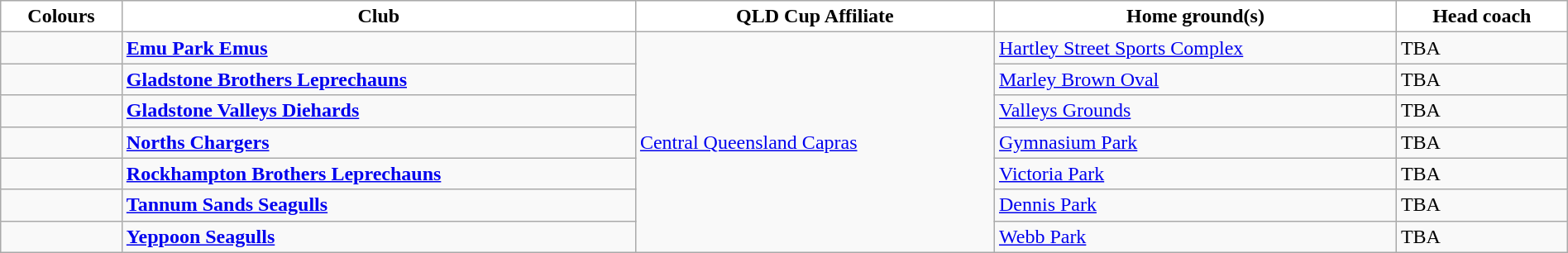<table class="wikitable" style="width:100%; text-align:left">
<tr>
<th style="background:white">Colours</th>
<th style="background:white">Club</th>
<th style="background:white">QLD Cup Affiliate</th>
<th style="background:white">Home ground(s)</th>
<th style="background:white">Head coach</th>
</tr>
<tr>
<td></td>
<td><strong><a href='#'>Emu Park Emus</a></strong></td>
<td rowspan="7"> <a href='#'>Central Queensland Capras</a></td>
<td><a href='#'>Hartley Street Sports Complex</a></td>
<td>TBA</td>
</tr>
<tr>
<td></td>
<td><strong><a href='#'>Gladstone Brothers Leprechauns</a></strong></td>
<td><a href='#'>Marley Brown Oval</a></td>
<td>TBA</td>
</tr>
<tr>
<td></td>
<td><strong><a href='#'>Gladstone Valleys Diehards</a></strong></td>
<td><a href='#'>Valleys Grounds</a></td>
<td>TBA</td>
</tr>
<tr>
<td></td>
<td><strong><a href='#'>Norths Chargers</a></strong></td>
<td><a href='#'>Gymnasium Park</a></td>
<td>TBA</td>
</tr>
<tr>
<td></td>
<td><strong><a href='#'>Rockhampton Brothers Leprechauns</a></strong></td>
<td><a href='#'>Victoria Park</a></td>
<td>TBA</td>
</tr>
<tr>
<td></td>
<td><strong><a href='#'>Tannum Sands Seagulls</a></strong></td>
<td><a href='#'>Dennis Park</a></td>
<td>TBA</td>
</tr>
<tr>
<td></td>
<td><strong><a href='#'>Yeppoon Seagulls</a></strong></td>
<td><a href='#'>Webb Park</a></td>
<td>TBA</td>
</tr>
</table>
